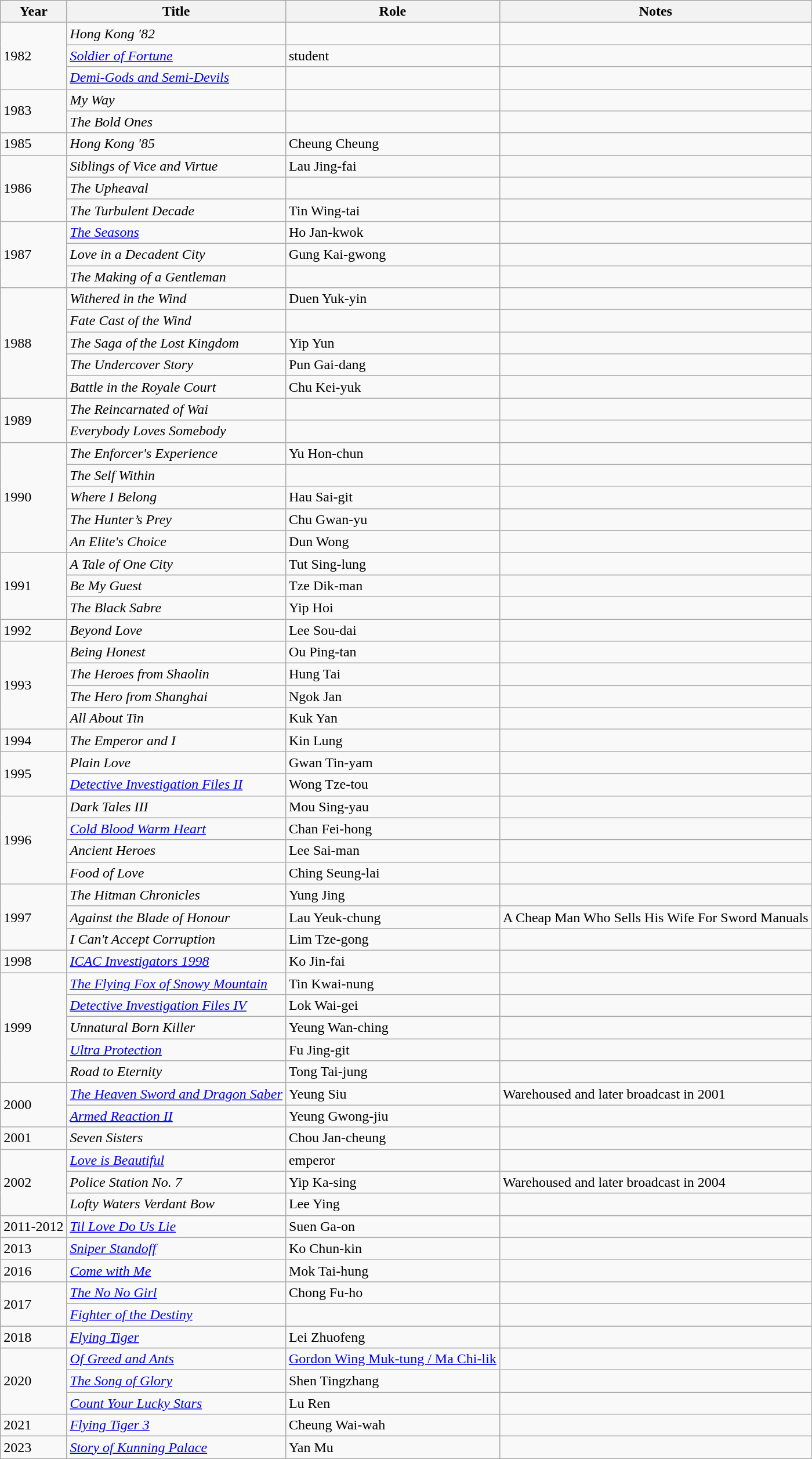<table class="wikitable sortable">
<tr>
<th>Year</th>
<th>Title</th>
<th>Role</th>
<th class="unsortable">Notes</th>
</tr>
<tr>
<td rowspan=3>1982</td>
<td><em>Hong Kong '82</em></td>
<td></td>
<td></td>
</tr>
<tr>
<td><em><a href='#'>Soldier of Fortune</a></em></td>
<td>student</td>
<td></td>
</tr>
<tr>
<td><em><a href='#'>Demi-Gods and Semi-Devils</a></em></td>
<td></td>
<td></td>
</tr>
<tr>
<td rowspan=2>1983</td>
<td><em>My Way</em></td>
<td></td>
<td></td>
</tr>
<tr>
<td><em>The Bold Ones</em></td>
<td></td>
<td></td>
</tr>
<tr>
<td>1985</td>
<td><em>Hong Kong '85</em></td>
<td>Cheung Cheung</td>
<td></td>
</tr>
<tr>
<td rowspan=3>1986</td>
<td><em>Siblings of Vice and Virtue</em></td>
<td>Lau Jing-fai</td>
<td></td>
</tr>
<tr>
<td><em>The Upheaval</em></td>
<td></td>
<td></td>
</tr>
<tr>
<td><em>The Turbulent Decade</em></td>
<td>Tin Wing-tai</td>
<td></td>
</tr>
<tr>
<td rowspan=3>1987</td>
<td><em><a href='#'>The Seasons</a></em></td>
<td>Ho Jan-kwok</td>
<td></td>
</tr>
<tr>
<td><em>Love in a Decadent City</em></td>
<td>Gung Kai-gwong</td>
<td></td>
</tr>
<tr>
<td><em>The Making of a Gentleman</em></td>
<td></td>
<td></td>
</tr>
<tr>
<td rowspan=5>1988</td>
<td><em>Withered in the Wind</em></td>
<td>Duen Yuk-yin</td>
<td></td>
</tr>
<tr>
<td><em>Fate Cast of the Wind</em></td>
<td></td>
<td></td>
</tr>
<tr>
<td><em>The Saga of the Lost Kingdom</em></td>
<td>Yip Yun</td>
<td></td>
</tr>
<tr>
<td><em>The Undercover Story</em></td>
<td>Pun Gai-dang</td>
<td></td>
</tr>
<tr>
<td><em>Battle in the Royale Court</em></td>
<td>Chu Kei-yuk</td>
<td></td>
</tr>
<tr>
<td rowspan=2>1989</td>
<td><em>The Reincarnated of Wai</em></td>
<td></td>
<td></td>
</tr>
<tr>
<td><em>Everybody Loves Somebody</em></td>
<td></td>
<td></td>
</tr>
<tr>
<td rowspan=5>1990</td>
<td><em>The Enforcer's Experience</em></td>
<td>Yu Hon-chun</td>
<td></td>
</tr>
<tr>
<td><em>The Self Within</em></td>
<td></td>
<td></td>
</tr>
<tr>
<td><em>Where I Belong</em></td>
<td>Hau Sai-git</td>
<td></td>
</tr>
<tr>
<td><em>The Hunter’s Prey</em></td>
<td>Chu Gwan-yu</td>
<td></td>
</tr>
<tr>
<td><em>An Elite's Choice</em></td>
<td>Dun Wong</td>
<td></td>
</tr>
<tr>
<td rowspan=3>1991</td>
<td><em>A Tale of One City</em></td>
<td>Tut Sing-lung</td>
<td></td>
</tr>
<tr>
<td><em>Be My Guest</em></td>
<td>Tze Dik-man</td>
<td></td>
</tr>
<tr>
<td><em>The Black Sabre</em></td>
<td>Yip Hoi</td>
<td></td>
</tr>
<tr>
<td>1992</td>
<td><em>Beyond Love</em></td>
<td>Lee Sou-dai</td>
<td></td>
</tr>
<tr>
<td rowspan=4>1993</td>
<td><em>Being Honest</em></td>
<td>Ou Ping-tan</td>
<td></td>
</tr>
<tr>
<td><em>The Heroes from Shaolin</em></td>
<td>Hung Tai</td>
<td></td>
</tr>
<tr>
<td><em>The Hero from Shanghai</em></td>
<td>Ngok Jan</td>
<td></td>
</tr>
<tr>
<td><em>All About Tin</em></td>
<td>Kuk Yan</td>
<td></td>
</tr>
<tr>
<td>1994</td>
<td><em>The Emperor and I</em></td>
<td>Kin Lung</td>
<td></td>
</tr>
<tr>
<td rowspan=2>1995</td>
<td><em>Plain Love</em></td>
<td>Gwan Tin-yam</td>
<td></td>
</tr>
<tr>
<td><em><a href='#'>Detective Investigation Files II</a></em></td>
<td>Wong Tze-tou</td>
<td></td>
</tr>
<tr>
<td rowspan=4>1996</td>
<td><em>Dark Tales III</em></td>
<td>Mou Sing-yau</td>
<td></td>
</tr>
<tr>
<td><em><a href='#'>Cold Blood Warm Heart</a></em></td>
<td>Chan Fei-hong</td>
<td></td>
</tr>
<tr>
<td><em>Ancient Heroes</em></td>
<td>Lee Sai-man</td>
<td></td>
</tr>
<tr>
<td><em>Food of Love</em></td>
<td>Ching Seung-lai</td>
<td></td>
</tr>
<tr>
<td rowspan=3>1997</td>
<td><em>The Hitman Chronicles</em></td>
<td>Yung Jing</td>
<td></td>
</tr>
<tr>
<td><em>Against the Blade of Honour</em></td>
<td>Lau Yeuk-chung</td>
<td>A Cheap Man Who Sells His Wife For Sword Manuals</td>
</tr>
<tr>
<td><em>I Can't Accept Corruption</em></td>
<td>Lim Tze-gong</td>
<td></td>
</tr>
<tr>
<td>1998</td>
<td><em><a href='#'>ICAC Investigators 1998</a></em></td>
<td>Ko Jin-fai</td>
<td></td>
</tr>
<tr>
<td rowspan=5>1999</td>
<td><em><a href='#'>The Flying Fox of Snowy Mountain</a></em></td>
<td>Tin Kwai-nung</td>
<td></td>
</tr>
<tr>
<td><em><a href='#'>Detective Investigation Files IV</a></em></td>
<td>Lok Wai-gei</td>
<td></td>
</tr>
<tr>
<td><em>Unnatural Born Killer</em></td>
<td>Yeung Wan-ching</td>
<td></td>
</tr>
<tr>
<td><em><a href='#'>Ultra Protection</a></em></td>
<td>Fu Jing-git</td>
<td></td>
</tr>
<tr>
<td><em>Road to Eternity</em></td>
<td>Tong Tai-jung</td>
<td></td>
</tr>
<tr>
<td rowspan=2>2000</td>
<td><em><a href='#'>The Heaven Sword and Dragon Saber</a></em></td>
<td>Yeung Siu</td>
<td>Warehoused and later broadcast in 2001</td>
</tr>
<tr>
<td><em><a href='#'>Armed Reaction II</a></em></td>
<td>Yeung Gwong-jiu</td>
<td></td>
</tr>
<tr>
<td>2001</td>
<td><em>Seven Sisters</em></td>
<td>Chou Jan-cheung</td>
<td></td>
</tr>
<tr>
<td rowspan=3>2002</td>
<td><em><a href='#'>Love is Beautiful</a></em></td>
<td>emperor</td>
<td></td>
</tr>
<tr>
<td><em>Police Station No. 7</em></td>
<td>Yip Ka-sing</td>
<td>Warehoused and later broadcast in 2004</td>
</tr>
<tr>
<td><em>Lofty Waters Verdant Bow</em></td>
<td>Lee Ying</td>
<td></td>
</tr>
<tr>
<td>2011-2012</td>
<td><em><a href='#'>Til Love Do Us Lie</a></em></td>
<td>Suen Ga-on</td>
<td></td>
</tr>
<tr>
<td>2013</td>
<td><em><a href='#'>Sniper Standoff</a></em></td>
<td>Ko Chun-kin</td>
<td></td>
</tr>
<tr>
<td>2016</td>
<td><em><a href='#'>Come with Me</a></em></td>
<td>Mok Tai-hung</td>
<td></td>
</tr>
<tr>
<td rowspan=2>2017</td>
<td><em><a href='#'>The No No Girl</a></em></td>
<td>Chong Fu-ho</td>
<td></td>
</tr>
<tr>
<td><em><a href='#'>Fighter of the Destiny</a></em></td>
<td></td>
<td></td>
</tr>
<tr>
<td>2018</td>
<td><em><a href='#'>Flying Tiger</a></em></td>
<td>Lei Zhuofeng</td>
<td></td>
</tr>
<tr>
<td rowspan=3>2020</td>
<td><em><a href='#'>Of Greed and Ants</a></em></td>
<td><a href='#'>Gordon Wing Muk-tung / Ma Chi-lik</a></td>
<td></td>
</tr>
<tr>
<td><em><a href='#'>The Song of Glory</a></em></td>
<td>Shen Tingzhang</td>
<td></td>
</tr>
<tr>
<td><em><a href='#'>Count Your Lucky Stars</a></em></td>
<td>Lu Ren</td>
<td></td>
</tr>
<tr>
<td>2021</td>
<td><em><a href='#'>Flying Tiger 3</a></em></td>
<td>Cheung Wai-wah</td>
<td></td>
</tr>
<tr>
<td>2023</td>
<td><em><a href='#'>Story of Kunning Palace</a></em></td>
<td>Yan Mu</td>
<td></td>
</tr>
</table>
